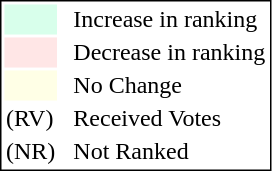<table style="border:1px solid black;">
<tr>
<td style="background:#D8FFEB; width:20px;"></td>
<td> </td>
<td>Increase in ranking</td>
</tr>
<tr>
<td style="background:#FFE6E6; width:20px;"></td>
<td> </td>
<td>Decrease in ranking</td>
</tr>
<tr>
<td style="background:#FFFFE6; width:20px;"></td>
<td> </td>
<td>No Change</td>
</tr>
<tr>
<td>(RV)</td>
<td> </td>
<td>Received Votes</td>
</tr>
<tr>
<td>(NR)</td>
<td> </td>
<td>Not Ranked</td>
</tr>
</table>
